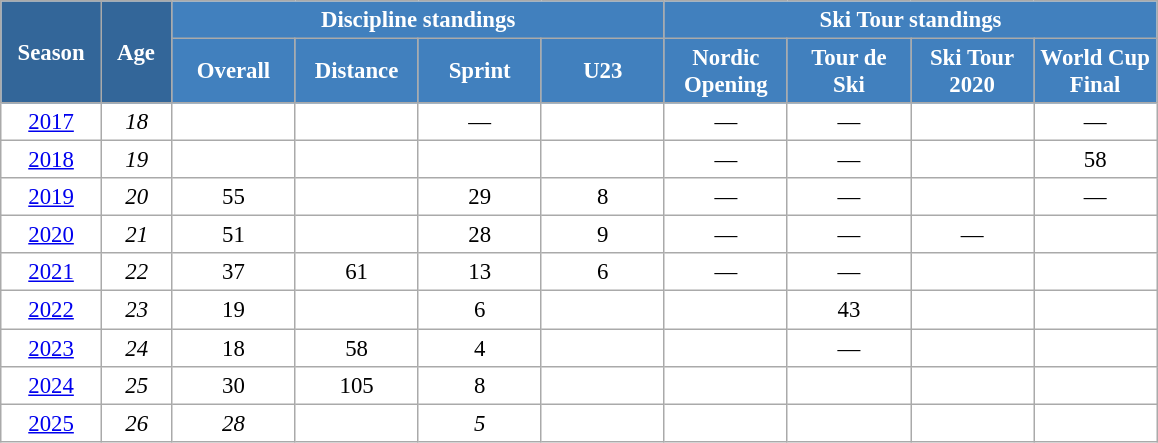<table class="wikitable" style="font-size:95%; text-align:center; border:grey solid 1px; border-collapse:collapse; background:#ffffff;">
<tr>
<th style="background-color:#369; color:white; width:60px;" rowspan="2"> Season </th>
<th style="background-color:#369; color:white; width:40px;" rowspan="2"> Age </th>
<th style="background-color:#4180be; color:white;" colspan="4">Discipline standings</th>
<th style="background-color:#4180be; color:white;" colspan="5">Ski Tour standings</th>
</tr>
<tr>
<th style="background-color:#4180be; color:white; width:75px;">Overall</th>
<th style="background-color:#4180be; color:white; width:75px;">Distance</th>
<th style="background-color:#4180be; color:white; width:75px;">Sprint</th>
<th style="background-color:#4180be; color:white; width:75px;">U23</th>
<th style="background-color:#4180be; color:white; width:75px;">Nordic<br>Opening</th>
<th style="background-color:#4180be; color:white; width:75px;">Tour de<br>Ski</th>
<th style="background-color:#4180be; color:white; width:75px;">Ski Tour<br>2020</th>
<th style="background-color:#4180be; color:white; width:75px;">World Cup<br>Final</th>
</tr>
<tr>
<td><a href='#'>2017</a></td>
<td><em>18</em></td>
<td></td>
<td></td>
<td>—</td>
<td></td>
<td>—</td>
<td>—</td>
<td></td>
<td>—</td>
</tr>
<tr>
<td><a href='#'>2018</a></td>
<td><em>19</em></td>
<td></td>
<td></td>
<td></td>
<td></td>
<td>—</td>
<td>—</td>
<td></td>
<td>58</td>
</tr>
<tr>
<td><a href='#'>2019</a></td>
<td><em>20</em></td>
<td>55</td>
<td></td>
<td>29</td>
<td>8</td>
<td>—</td>
<td>—</td>
<td></td>
<td>—</td>
</tr>
<tr>
<td><a href='#'>2020</a></td>
<td><em>21</em></td>
<td>51</td>
<td></td>
<td>28</td>
<td>9</td>
<td>—</td>
<td>—</td>
<td>—</td>
<td></td>
</tr>
<tr>
<td><a href='#'>2021</a></td>
<td><em>22</em></td>
<td>37</td>
<td>61</td>
<td>13</td>
<td>6</td>
<td>—</td>
<td>—</td>
<td></td>
<td></td>
</tr>
<tr>
<td><a href='#'>2022</a></td>
<td><em>23</em></td>
<td>19</td>
<td></td>
<td>6</td>
<td></td>
<td></td>
<td>43</td>
<td></td>
<td></td>
</tr>
<tr>
<td><a href='#'>2023</a></td>
<td><em>24</em></td>
<td>18</td>
<td>58</td>
<td>4</td>
<td></td>
<td></td>
<td>—</td>
<td></td>
<td></td>
</tr>
<tr>
<td><a href='#'>2024</a></td>
<td><em>25</em></td>
<td>30</td>
<td>105</td>
<td>8</td>
<td></td>
<td></td>
<td></td>
<td></td>
<td></td>
</tr>
<tr>
<td><a href='#'>2025</a></td>
<td><em>26</em></td>
<td><em>28</em></td>
<td></td>
<td><em>5</em></td>
<td></td>
<td></td>
<td></td>
<td></td>
<td></td>
</tr>
</table>
